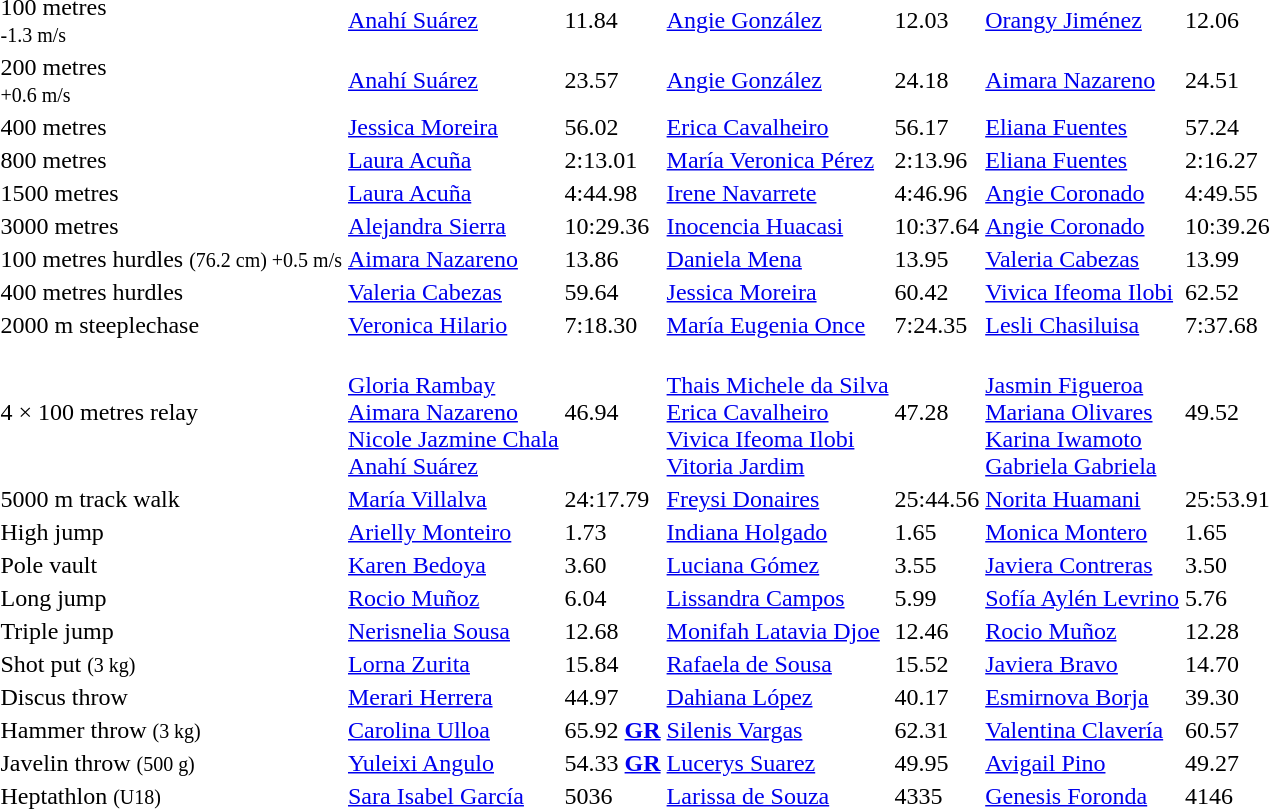<table>
<tr>
<td>100 metres<br><small>-1.3 m/s</small></td>
<td><a href='#'>Anahí Suárez</a><br></td>
<td>11.84</td>
<td><a href='#'>Angie González</a><br></td>
<td>12.03</td>
<td><a href='#'>Orangy Jiménez</a><br></td>
<td>12.06</td>
</tr>
<tr>
<td>200 metres<br><small>+0.6 m/s</small></td>
<td><a href='#'>Anahí Suárez</a><br></td>
<td>23.57</td>
<td><a href='#'>Angie González</a><br></td>
<td>24.18</td>
<td><a href='#'>Aimara Nazareno</a><br></td>
<td>24.51</td>
</tr>
<tr>
<td>400 metres</td>
<td><a href='#'>Jessica Moreira</a><br></td>
<td>56.02</td>
<td><a href='#'>Erica Cavalheiro</a><br></td>
<td>56.17</td>
<td><a href='#'>Eliana Fuentes</a><br></td>
<td>57.24</td>
</tr>
<tr>
<td>800 metres</td>
<td><a href='#'>Laura Acuña</a><br></td>
<td>2:13.01</td>
<td><a href='#'>María Veronica Pérez</a><br></td>
<td>2:13.96</td>
<td><a href='#'>Eliana Fuentes</a><br></td>
<td>2:16.27</td>
</tr>
<tr>
<td>1500 metres</td>
<td><a href='#'>Laura Acuña</a><br></td>
<td>4:44.98</td>
<td><a href='#'>Irene Navarrete</a><br></td>
<td>4:46.96</td>
<td><a href='#'>Angie Coronado</a><br></td>
<td>4:49.55</td>
</tr>
<tr>
<td>3000 metres</td>
<td><a href='#'>Alejandra Sierra</a><br></td>
<td>10:29.36</td>
<td><a href='#'>Inocencia Huacasi</a><br></td>
<td>10:37.64</td>
<td><a href='#'>Angie Coronado</a><br></td>
<td>10:39.26</td>
</tr>
<tr>
<td>100 metres hurdles <small>(76.2 cm) +0.5 m/s</small></td>
<td><a href='#'>Aimara Nazareno</a><br></td>
<td>13.86</td>
<td><a href='#'>Daniela Mena</a><br></td>
<td>13.95</td>
<td><a href='#'>Valeria Cabezas</a><br></td>
<td>13.99</td>
</tr>
<tr>
<td>400 metres hurdles</td>
<td><a href='#'>Valeria Cabezas</a><br></td>
<td>59.64</td>
<td><a href='#'>Jessica Moreira</a><br></td>
<td>60.42</td>
<td><a href='#'>Vivica Ifeoma Ilobi</a><br></td>
<td>62.52</td>
</tr>
<tr>
<td>2000 m steeplechase</td>
<td><a href='#'>Veronica Hilario</a><br></td>
<td>7:18.30</td>
<td><a href='#'>María Eugenia Once</a><br></td>
<td>7:24.35</td>
<td><a href='#'>Lesli Chasiluisa</a><br></td>
<td>7:37.68</td>
</tr>
<tr>
<td>4 × 100 metres relay</td>
<td><br><a href='#'>Gloria Rambay</a><br><a href='#'>Aimara Nazareno</a><br><a href='#'>Nicole Jazmine Chala</a><br><a href='#'>Anahí Suárez</a></td>
<td>46.94</td>
<td><br><a href='#'>Thais Michele da Silva</a><br><a href='#'>Erica Cavalheiro</a><br><a href='#'>Vivica Ifeoma Ilobi</a><br><a href='#'>Vitoria Jardim</a></td>
<td>47.28</td>
<td><br><a href='#'>Jasmin Figueroa</a><br><a href='#'>Mariana Olivares</a><br><a href='#'>Karina Iwamoto</a><br><a href='#'>Gabriela Gabriela</a></td>
<td>49.52</td>
</tr>
<tr>
<td>5000 m track walk</td>
<td><a href='#'>María Villalva</a><br></td>
<td>24:17.79</td>
<td><a href='#'>Freysi Donaires</a><br></td>
<td>25:44.56</td>
<td><a href='#'>Norita Huamani</a><br></td>
<td>25:53.91</td>
</tr>
<tr>
<td>High jump</td>
<td><a href='#'>Arielly Monteiro</a><br></td>
<td>1.73</td>
<td><a href='#'>Indiana Holgado</a><br></td>
<td>1.65</td>
<td><a href='#'>Monica Montero</a><br></td>
<td>1.65</td>
</tr>
<tr>
<td>Pole vault</td>
<td><a href='#'>Karen Bedoya</a><br></td>
<td>3.60</td>
<td><a href='#'>Luciana Gómez</a><br></td>
<td>3.55</td>
<td><a href='#'>Javiera Contreras</a><br></td>
<td>3.50</td>
</tr>
<tr>
<td>Long jump</td>
<td><a href='#'>Rocio Muñoz</a><br></td>
<td>6.04</td>
<td><a href='#'>Lissandra Campos</a><br></td>
<td>5.99</td>
<td><a href='#'>Sofía Aylén Levrino</a><br></td>
<td>5.76</td>
</tr>
<tr>
<td>Triple jump</td>
<td><a href='#'>Nerisnelia Sousa</a><br></td>
<td>12.68</td>
<td><a href='#'>Monifah Latavia Djoe</a><br></td>
<td>12.46</td>
<td><a href='#'>Rocio Muñoz</a><br></td>
<td>12.28</td>
</tr>
<tr>
<td>Shot put <small>(3 kg)</small></td>
<td><a href='#'>Lorna Zurita</a><br></td>
<td>15.84</td>
<td><a href='#'>Rafaela de Sousa</a><br></td>
<td>15.52</td>
<td><a href='#'>Javiera Bravo</a><br></td>
<td>14.70</td>
</tr>
<tr>
<td>Discus throw</td>
<td><a href='#'>Merari Herrera</a><br></td>
<td>44.97</td>
<td><a href='#'>Dahiana López</a><br></td>
<td>40.17</td>
<td><a href='#'>Esmirnova Borja</a><br></td>
<td>39.30</td>
</tr>
<tr>
<td>Hammer throw <small>(3 kg)</small></td>
<td><a href='#'>Carolina Ulloa</a><br></td>
<td>65.92 <strong><a href='#'>GR</a></strong></td>
<td><a href='#'>Silenis Vargas</a><br></td>
<td>62.31</td>
<td><a href='#'>Valentina Clavería</a><br></td>
<td>60.57</td>
</tr>
<tr>
<td>Javelin throw <small>(500 g)</small></td>
<td><a href='#'>Yuleixi Angulo</a><br></td>
<td>54.33 <strong><a href='#'>GR</a></strong></td>
<td><a href='#'>Lucerys Suarez</a><br></td>
<td>49.95</td>
<td><a href='#'>Avigail Pino</a><br></td>
<td>49.27</td>
</tr>
<tr>
<td>Heptathlon <small>(U18)</small></td>
<td><a href='#'>Sara Isabel García</a><br></td>
<td>5036</td>
<td><a href='#'>Larissa de Souza</a><br></td>
<td>4335</td>
<td><a href='#'>Genesis Foronda</a><br></td>
<td>4146</td>
</tr>
</table>
